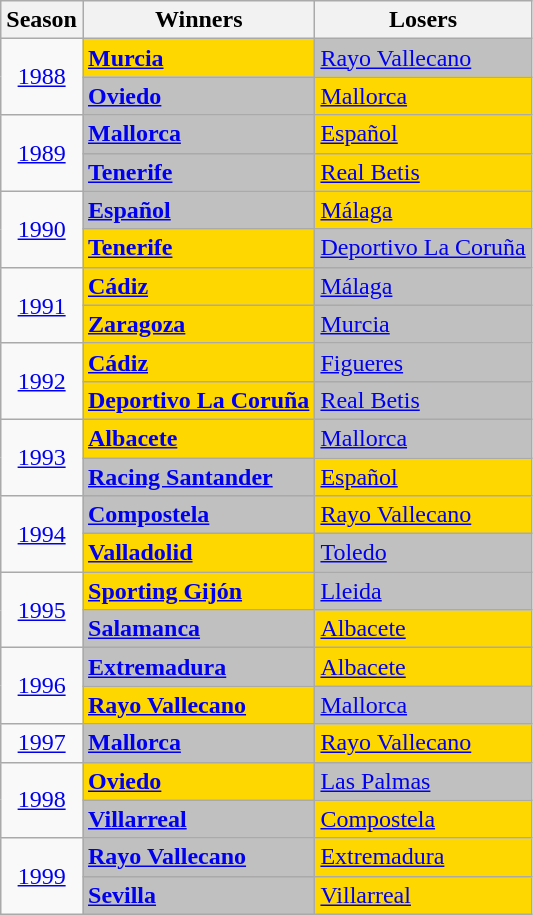<table class="wikitable">
<tr>
<th>Season</th>
<th>Winners</th>
<th>Losers</th>
</tr>
<tr>
<td rowspan=2 align=center><a href='#'>1988</a></td>
<td bgcolor=gold><strong><a href='#'>Murcia</a></strong></td>
<td bgcolor=silver><a href='#'>Rayo Vallecano</a></td>
</tr>
<tr>
<td bgcolor=silver><strong><a href='#'>Oviedo</a></strong></td>
<td bgcolor=gold><a href='#'>Mallorca</a></td>
</tr>
<tr>
<td rowspan=2 align=center><a href='#'>1989</a></td>
<td bgcolor=silver><strong><a href='#'>Mallorca</a></strong></td>
<td bgcolor=gold><a href='#'>Español</a></td>
</tr>
<tr>
<td bgcolor=silver><strong><a href='#'>Tenerife</a></strong></td>
<td bgcolor=gold><a href='#'>Real Betis</a></td>
</tr>
<tr>
<td rowspan=2 align=center><a href='#'>1990</a></td>
<td bgcolor=silver><strong><a href='#'>Español</a></strong></td>
<td bgcolor=gold><a href='#'>Málaga</a></td>
</tr>
<tr>
<td bgcolor=gold><strong><a href='#'>Tenerife</a></strong></td>
<td bgcolor=silver><a href='#'>Deportivo La Coruña</a></td>
</tr>
<tr>
<td rowspan=2 align=center><a href='#'>1991</a></td>
<td bgcolor=gold><strong><a href='#'>Cádiz</a></strong></td>
<td bgcolor=silver><a href='#'>Málaga</a></td>
</tr>
<tr>
<td bgcolor=gold><strong><a href='#'>Zaragoza</a></strong></td>
<td bgcolor=silver><a href='#'>Murcia</a></td>
</tr>
<tr>
<td rowspan=2 align=center><a href='#'>1992</a></td>
<td bgcolor=gold><strong><a href='#'>Cádiz</a></strong></td>
<td bgcolor=silver><a href='#'>Figueres</a></td>
</tr>
<tr>
<td bgcolor=gold><strong><a href='#'>Deportivo La Coruña</a></strong></td>
<td bgcolor=silver><a href='#'>Real Betis</a></td>
</tr>
<tr>
<td rowspan=2 align=center><a href='#'>1993</a></td>
<td bgcolor=gold><strong><a href='#'>Albacete</a></strong></td>
<td bgcolor=silver><a href='#'>Mallorca</a></td>
</tr>
<tr>
<td bgcolor=silver><strong><a href='#'>Racing Santander</a></strong></td>
<td bgcolor=gold><a href='#'>Español</a></td>
</tr>
<tr>
<td rowspan=2 align=center><a href='#'>1994</a></td>
<td bgcolor=silver><strong><a href='#'>Compostela</a></strong></td>
<td bgcolor=gold><a href='#'>Rayo Vallecano</a></td>
</tr>
<tr>
<td bgcolor=gold><strong><a href='#'>Valladolid</a></strong></td>
<td bgcolor=silver><a href='#'>Toledo</a></td>
</tr>
<tr>
<td rowspan=2 align=center><a href='#'>1995</a></td>
<td bgcolor=gold><strong><a href='#'>Sporting Gijón</a></strong></td>
<td bgcolor=silver><a href='#'>Lleida</a></td>
</tr>
<tr>
<td bgcolor=silver><strong><a href='#'>Salamanca</a></strong></td>
<td bgcolor=gold><a href='#'>Albacete</a></td>
</tr>
<tr>
<td rowspan=2 align=center><a href='#'>1996</a></td>
<td bgcolor=silver><strong><a href='#'>Extremadura</a></strong></td>
<td bgcolor=gold><a href='#'>Albacete</a></td>
</tr>
<tr>
<td bgcolor=gold><strong><a href='#'>Rayo Vallecano</a></strong></td>
<td bgcolor=silver><a href='#'>Mallorca</a></td>
</tr>
<tr>
<td align=center><a href='#'>1997</a></td>
<td bgcolor=silver><strong><a href='#'>Mallorca</a></strong></td>
<td bgcolor=gold><a href='#'>Rayo Vallecano</a></td>
</tr>
<tr>
<td rowspan=2 align=center><a href='#'>1998</a></td>
<td bgcolor=gold><strong><a href='#'>Oviedo</a></strong></td>
<td bgcolor=silver><a href='#'>Las Palmas</a></td>
</tr>
<tr>
<td bgcolor=silver><strong><a href='#'>Villarreal</a></strong></td>
<td bgcolor=gold><a href='#'>Compostela</a></td>
</tr>
<tr>
<td rowspan=2 align=center><a href='#'>1999</a></td>
<td bgcolor=silver><strong><a href='#'>Rayo Vallecano</a></strong></td>
<td bgcolor=gold><a href='#'>Extremadura</a></td>
</tr>
<tr>
<td bgcolor=silver><strong><a href='#'>Sevilla</a></strong></td>
<td bgcolor=gold><a href='#'>Villarreal</a></td>
</tr>
</table>
